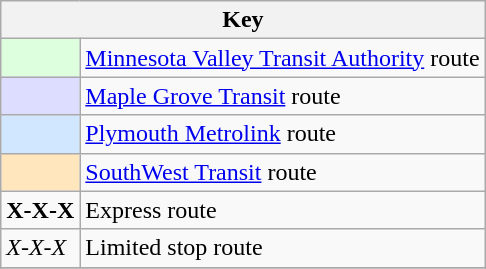<table class="wikitable collapsible collapsed">
<tr>
<th colspan=2>Key</th>
</tr>
<tr>
<td style="background-color:#DDFFDD"></td>
<td><a href='#'>Minnesota Valley Transit Authority</a> route</td>
</tr>
<tr>
<td style="background-color:#DDDDFF"></td>
<td><a href='#'>Maple Grove Transit</a> route</td>
</tr>
<tr>
<td style="background-color:#D0E7FF"></td>
<td><a href='#'>Plymouth Metrolink</a> route</td>
</tr>
<tr>
<td style="background-color:#FFE6BD"></td>
<td><a href='#'>SouthWest Transit</a> route</td>
</tr>
<tr>
<td><strong>X-X-X</strong></td>
<td>Express route</td>
</tr>
<tr>
<td><em>X-X-X</em></td>
<td>Limited stop route</td>
</tr>
<tr>
</tr>
</table>
